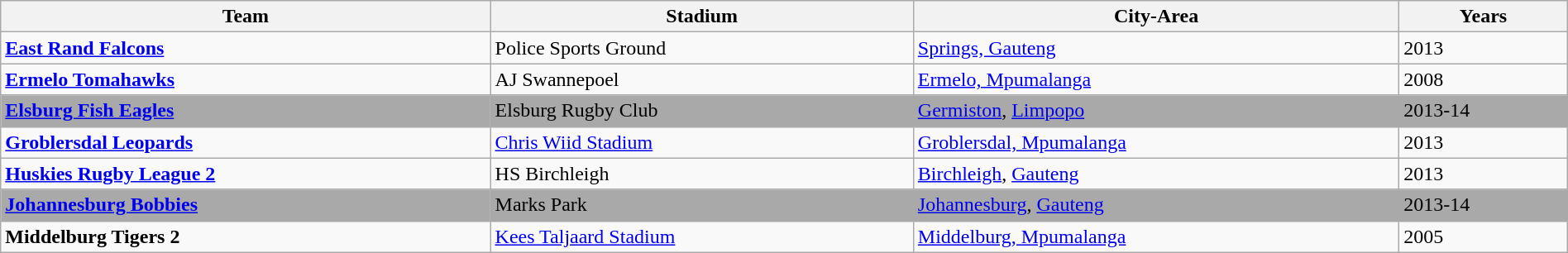<table class="wikitable" style="width:100%; text-align:left">
<tr>
<th>Team</th>
<th>Stadium</th>
<th>City-Area</th>
<th>Years</th>
</tr>
<tr>
<td> <strong><a href='#'>East Rand Falcons</a></strong></td>
<td>Police Sports Ground</td>
<td><a href='#'>Springs, Gauteng</a></td>
<td>2013</td>
</tr>
<tr>
<td> <strong><a href='#'>Ermelo Tomahawks</a></strong></td>
<td>AJ Swannepoel</td>
<td><a href='#'>Ermelo, Mpumalanga</a></td>
<td>2008</td>
</tr>
<tr style="background: #A9A9A9">
<td> <strong><a href='#'>Elsburg Fish Eagles</a></strong></td>
<td>Elsburg Rugby Club</td>
<td><a href='#'>Germiston</a>, <a href='#'>Limpopo</a></td>
<td>2013-14</td>
</tr>
<tr>
<td> <strong><a href='#'>Groblersdal Leopards</a></strong></td>
<td><a href='#'>Chris Wiid Stadium</a></td>
<td><a href='#'>Groblersdal, Mpumalanga</a></td>
<td>2013</td>
</tr>
<tr>
<td> <strong><a href='#'>Huskies Rugby League 2</a></strong></td>
<td>HS Birchleigh</td>
<td><a href='#'>Birchleigh</a>, <a href='#'>Gauteng</a></td>
<td>2013</td>
</tr>
<tr style="background: #a9a9a9;">
<td> <strong><a href='#'>Johannesburg Bobbies</a></strong></td>
<td>Marks Park</td>
<td><a href='#'>Johannesburg</a>, <a href='#'>Gauteng</a></td>
<td>2013-14</td>
</tr>
<tr>
<td> <strong>Middelburg Tigers 2</strong></td>
<td><a href='#'>Kees Taljaard Stadium</a></td>
<td><a href='#'>Middelburg, Mpumalanga</a></td>
<td>2005</td>
</tr>
</table>
